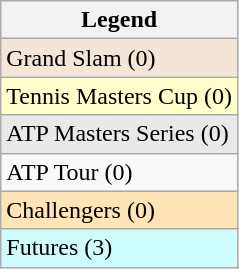<table class="wikitable sortable mw-collapsible mw-collapsed">
<tr>
<th>Legend</th>
</tr>
<tr style="background:#f3e6d7;">
<td>Grand Slam (0)</td>
</tr>
<tr style="background:#ffffcc;">
<td>Tennis Masters Cup (0)</td>
</tr>
<tr style="background:#e9e9e9;">
<td>ATP Masters Series (0)</td>
</tr>
<tr>
<td>ATP Tour (0)</td>
</tr>
<tr bgcolor="moccasin">
<td>Challengers (0)</td>
</tr>
<tr bgcolor="CFFCFF">
<td>Futures (3)</td>
</tr>
</table>
